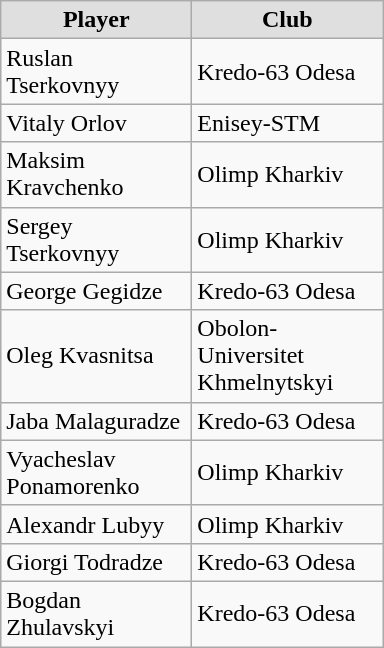<table class="wikitable">
<tr align="center" bgcolor="#dfdfdf">
<td width="120"><strong>Player</strong></td>
<td width="120"><strong>Club</strong></td>
</tr>
<tr align="left">
<td>Ruslan Tserkovnyy</td>
<td> Kredo-63 Odesa</td>
</tr>
<tr align="left">
<td>Vitaly Orlov</td>
<td> Enisey-STM</td>
</tr>
<tr align="left">
<td>Maksim Kravchenko</td>
<td> Olimp Kharkiv</td>
</tr>
<tr align="left">
<td>Sergey Tserkovnyy</td>
<td> Olimp Kharkiv</td>
</tr>
<tr align="left">
<td>George Gegidze</td>
<td> Kredo-63 Odesa</td>
</tr>
<tr align="left">
<td>Oleg Kvasnitsa</td>
<td> Obolon-Universitet Khmelnytskyi</td>
</tr>
<tr align="left">
<td>Jaba Malaguradze</td>
<td> Kredo-63 Odesa</td>
</tr>
<tr align="left">
<td>Vyacheslav Ponamorenko</td>
<td> Olimp Kharkiv</td>
</tr>
<tr align="left">
<td>Alexandr Lubyy</td>
<td> Olimp Kharkiv</td>
</tr>
<tr align="left">
<td>Giorgi Todradze</td>
<td> Kredo-63 Odesa</td>
</tr>
<tr align="left">
<td>Bogdan Zhulavskyi</td>
<td> Kredo-63 Odesa</td>
</tr>
</table>
